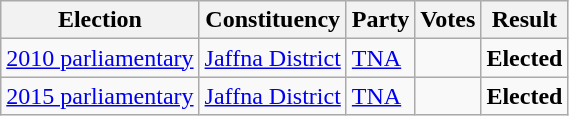<table class="wikitable" style="text-align:left;">
<tr>
<th scope=col>Election</th>
<th scope=col>Constituency</th>
<th scope=col>Party</th>
<th scope=col>Votes</th>
<th scope=col>Result</th>
</tr>
<tr>
<td><a href='#'>2010 parliamentary</a></td>
<td><a href='#'>Jaffna District</a></td>
<td><a href='#'>TNA</a></td>
<td align=right></td>
<td><strong>Elected</strong></td>
</tr>
<tr>
<td><a href='#'>2015 parliamentary</a></td>
<td><a href='#'>Jaffna District</a></td>
<td><a href='#'>TNA</a></td>
<td align=right></td>
<td><strong>Elected</strong></td>
</tr>
</table>
